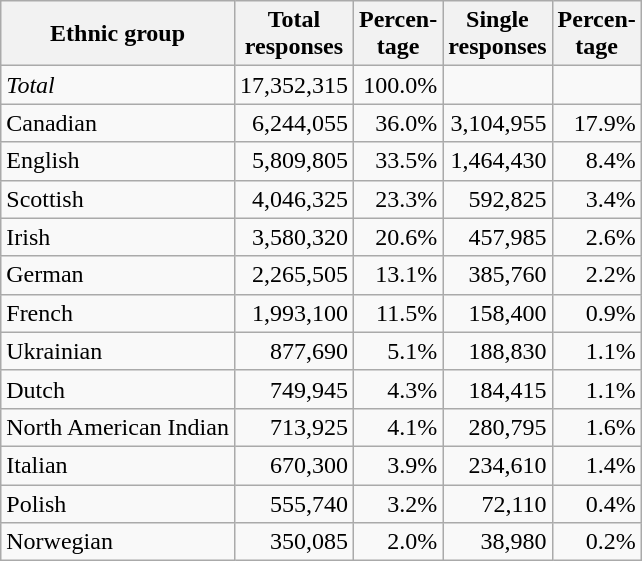<table class="wikitable" style="text-align: right">
<tr>
<th>Ethnic group</th>
<th>Total<br>responses</th>
<th>Percen-<br>tage</th>
<th>Single<br>responses</th>
<th>Percen-<br>tage</th>
</tr>
<tr>
<td align="left"><em>Total</em></td>
<td>17,352,315</td>
<td>100.0%</td>
<td></td>
<td></td>
</tr>
<tr>
<td align="left">Canadian</td>
<td>6,244,055</td>
<td>36.0%</td>
<td>3,104,955</td>
<td>17.9%</td>
</tr>
<tr>
<td align="left">English</td>
<td>5,809,805</td>
<td>33.5%</td>
<td>1,464,430</td>
<td>8.4%</td>
</tr>
<tr>
<td align="left">Scottish</td>
<td>4,046,325</td>
<td>23.3%</td>
<td>592,825</td>
<td>3.4%</td>
</tr>
<tr>
<td align="left">Irish</td>
<td>3,580,320</td>
<td>20.6%</td>
<td>457,985</td>
<td>2.6%</td>
</tr>
<tr>
<td align="left">German</td>
<td>2,265,505</td>
<td>13.1%</td>
<td>385,760</td>
<td>2.2%</td>
</tr>
<tr>
<td align="left">French</td>
<td>1,993,100</td>
<td>11.5%</td>
<td>158,400</td>
<td>0.9%</td>
</tr>
<tr>
<td align="left">Ukrainian</td>
<td>877,690</td>
<td>5.1%</td>
<td>188,830</td>
<td>1.1%</td>
</tr>
<tr>
<td align="left">Dutch</td>
<td>749,945</td>
<td>4.3%</td>
<td>184,415</td>
<td>1.1%</td>
</tr>
<tr>
<td align="left">North American Indian</td>
<td>713,925</td>
<td>4.1%</td>
<td>280,795</td>
<td>1.6%</td>
</tr>
<tr>
<td align="left">Italian</td>
<td>670,300</td>
<td>3.9%</td>
<td>234,610</td>
<td>1.4%</td>
</tr>
<tr>
<td align="left">Polish</td>
<td>555,740</td>
<td>3.2%</td>
<td>72,110</td>
<td>0.4%</td>
</tr>
<tr>
<td align="left">Norwegian</td>
<td>350,085</td>
<td>2.0%</td>
<td>38,980</td>
<td>0.2%</td>
</tr>
</table>
